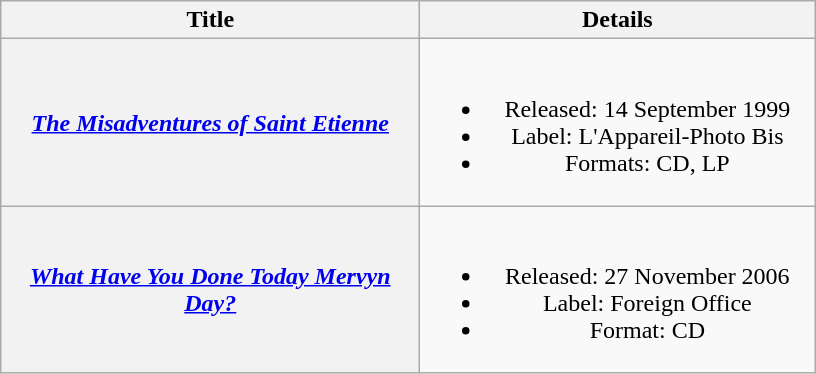<table class="wikitable plainrowheaders" style="text-align:center">
<tr>
<th scope="col" style="width:17em;">Title</th>
<th scope="col" style="width:16em;">Details</th>
</tr>
<tr>
<th scope="row"><em><a href='#'>The Misadventures of Saint Etienne</a></em></th>
<td><br><ul><li>Released: 14 September 1999</li><li>Label: L'Appareil-Photo Bis</li><li>Formats: CD, LP</li></ul></td>
</tr>
<tr>
<th scope="row"><em><a href='#'>What Have You Done Today Mervyn Day?</a></em></th>
<td><br><ul><li>Released: 27 November 2006</li><li>Label: Foreign Office</li><li>Format: CD</li></ul></td>
</tr>
</table>
